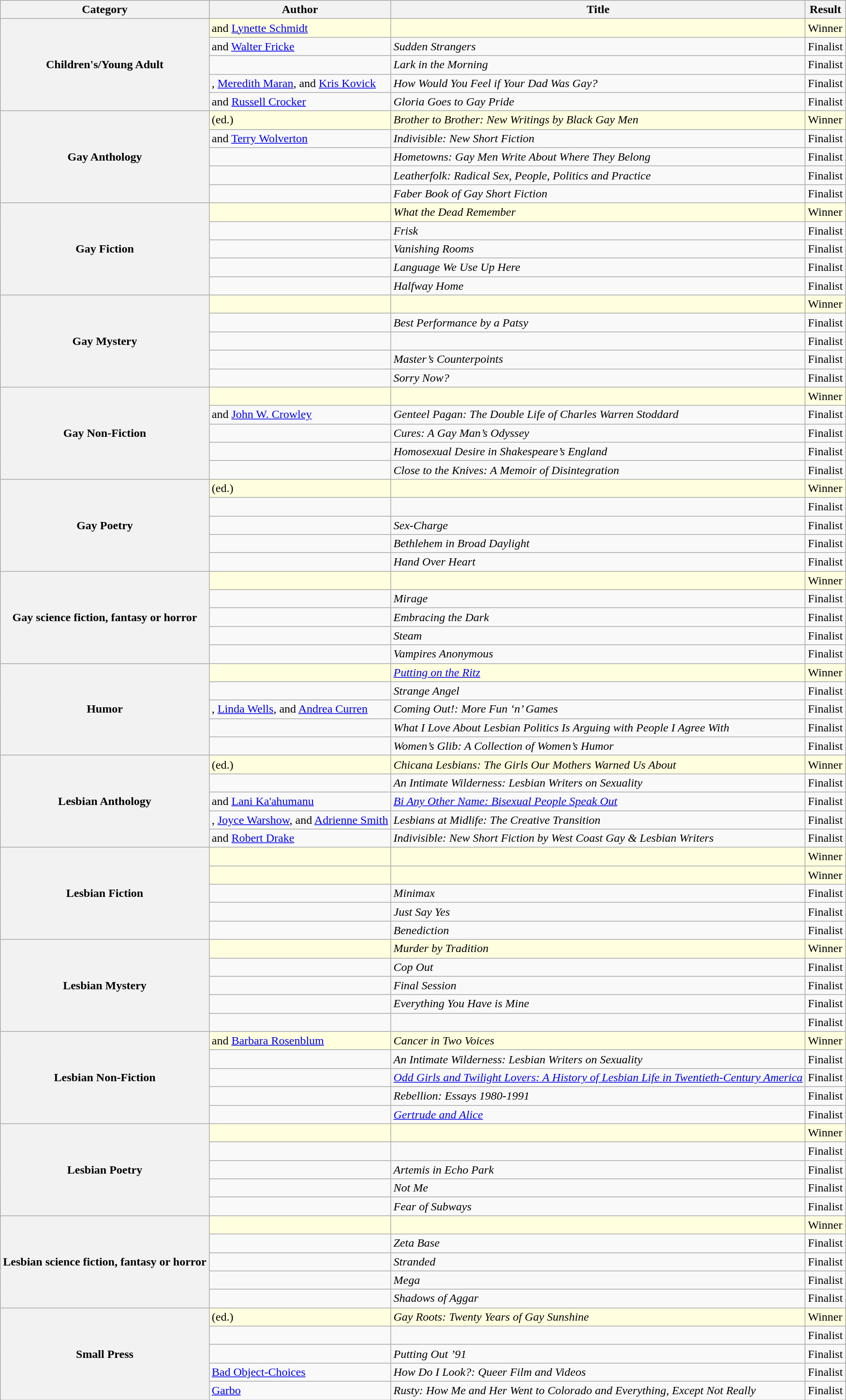<table class="wikitable sortable mw-collapsible">
<tr>
<th>Category</th>
<th>Author</th>
<th>Title</th>
<th>Result</th>
</tr>
<tr style=background:lightyellow>
<th rowspan="5">Children's/Young Adult</th>
<td> and <a href='#'>Lynette Schmidt</a></td>
<td><em></em></td>
<td>Winner</td>
</tr>
<tr>
<td> and <a href='#'>Walter Fricke</a></td>
<td><em>Sudden Strangers</em></td>
<td>Finalist</td>
</tr>
<tr>
<td></td>
<td><em>Lark in the Morning</em></td>
<td>Finalist</td>
</tr>
<tr>
<td>, <a href='#'>Meredith Maran</a>, and <a href='#'>Kris Kovick</a></td>
<td><em>How Would You Feel if Your Dad Was Gay?</em></td>
<td>Finalist</td>
</tr>
<tr>
<td> and <a href='#'>Russell Crocker</a></td>
<td><em>Gloria Goes to Gay Pride</em></td>
<td>Finalist</td>
</tr>
<tr style=background:lightyellow>
<th rowspan="5">Gay Anthology</th>
<td> (ed.)</td>
<td><em>Brother to Brother: New Writings by Black Gay Men</em></td>
<td>Winner</td>
</tr>
<tr>
<td> and <a href='#'>Terry Wolverton</a></td>
<td><em>Indivisible: New Short Fiction</em></td>
<td>Finalist</td>
</tr>
<tr>
<td></td>
<td><em>Hometowns: Gay Men Write About Where They Belong</em></td>
<td>Finalist</td>
</tr>
<tr>
<td></td>
<td><em>Leatherfolk: Radical Sex, People, Politics and Practice</em></td>
<td>Finalist</td>
</tr>
<tr>
<td></td>
<td><em>Faber Book of Gay Short Fiction</em></td>
<td>Finalist</td>
</tr>
<tr style=background:lightyellow>
<th rowspan="5">Gay Fiction</th>
<td></td>
<td><em>What the Dead Remember</em></td>
<td>Winner</td>
</tr>
<tr>
<td></td>
<td><em>Frisk</em></td>
<td>Finalist</td>
</tr>
<tr>
<td></td>
<td><em>Vanishing Rooms</em></td>
<td>Finalist</td>
</tr>
<tr>
<td></td>
<td><em>Language We Use Up Here</em></td>
<td>Finalist</td>
</tr>
<tr>
<td></td>
<td><em>Halfway Home</em></td>
<td>Finalist</td>
</tr>
<tr style=background:lightyellow>
<th rowspan="5">Gay Mystery</th>
<td></td>
<td><em></em></td>
<td>Winner</td>
</tr>
<tr>
<td></td>
<td><em>Best Performance by a Patsy</em></td>
<td>Finalist</td>
</tr>
<tr>
<td></td>
<td><em></em></td>
<td>Finalist</td>
</tr>
<tr>
<td></td>
<td><em>Master’s Counterpoints</em></td>
<td>Finalist</td>
</tr>
<tr>
<td></td>
<td><em>Sorry Now?</em></td>
<td>Finalist</td>
</tr>
<tr style=background:lightyellow>
<th rowspan="5">Gay Non-Fiction</th>
<td></td>
<td><em></em></td>
<td>Winner</td>
</tr>
<tr>
<td> and <a href='#'>John W. Crowley</a></td>
<td><em>Genteel Pagan: The Double Life of Charles Warren Stoddard</em></td>
<td>Finalist</td>
</tr>
<tr>
<td></td>
<td><em>Cures: A Gay Man’s Odyssey</em></td>
<td>Finalist</td>
</tr>
<tr>
<td></td>
<td><em>Homosexual Desire in Shakespeare’s England</em></td>
<td>Finalist</td>
</tr>
<tr>
<td></td>
<td><em>Close to the Knives: A Memoir of Disintegration</em></td>
<td>Finalist</td>
</tr>
<tr style=background:lightyellow>
<th rowspan="5">Gay Poetry</th>
<td> (ed.)</td>
<td><em></em></td>
<td>Winner</td>
</tr>
<tr>
<td></td>
<td><em></em></td>
<td>Finalist</td>
</tr>
<tr>
<td></td>
<td><em>Sex-Charge</em></td>
<td>Finalist</td>
</tr>
<tr>
<td></td>
<td><em>Bethlehem in Broad Daylight</em></td>
<td>Finalist</td>
</tr>
<tr>
<td></td>
<td><em>Hand Over Heart</em></td>
<td>Finalist</td>
</tr>
<tr style=background:lightyellow>
<th rowspan="5">Gay science fiction, fantasy or horror</th>
<td></td>
<td><em></em></td>
<td>Winner</td>
</tr>
<tr>
<td></td>
<td><em>Mirage</em></td>
<td>Finalist</td>
</tr>
<tr>
<td></td>
<td><em>Embracing the Dark</em></td>
<td>Finalist</td>
</tr>
<tr>
<td></td>
<td><em>Steam</em></td>
<td>Finalist</td>
</tr>
<tr>
<td></td>
<td><em>Vampires Anonymous</em></td>
<td>Finalist</td>
</tr>
<tr style=background:lightyellow>
<th rowspan="5">Humor</th>
<td></td>
<td><em><a href='#'>Putting on the Ritz</a></em></td>
<td>Winner</td>
</tr>
<tr>
<td></td>
<td><em>Strange Angel</em></td>
<td>Finalist</td>
</tr>
<tr>
<td>, <a href='#'>Linda Wells</a>, and <a href='#'>Andrea Curren</a></td>
<td><em>Coming Out!: More Fun ‘n’ Games</em></td>
<td>Finalist</td>
</tr>
<tr>
<td></td>
<td><em>What I Love About Lesbian Politics Is Arguing with People I Agree With</em></td>
<td>Finalist</td>
</tr>
<tr>
<td></td>
<td><em>Women’s Glib: A Collection of Women’s Humor</em></td>
<td>Finalist</td>
</tr>
<tr style=background:lightyellow>
<th rowspan="5">Lesbian Anthology</th>
<td> (ed.)</td>
<td><em>Chicana Lesbians: The Girls Our Mothers Warned Us About</em></td>
<td>Winner</td>
</tr>
<tr>
<td></td>
<td><em>An Intimate Wilderness: Lesbian Writers on Sexuality</em></td>
<td>Finalist</td>
</tr>
<tr>
<td> and <a href='#'>Lani Ka'ahumanu</a></td>
<td><em><a href='#'>Bi Any Other Name: Bisexual People Speak Out</a></em></td>
<td>Finalist</td>
</tr>
<tr>
<td>, <a href='#'>Joyce Warshow</a>, and <a href='#'>Adrienne Smith</a></td>
<td><em>Lesbians at Midlife: The Creative Transition</em></td>
<td>Finalist</td>
</tr>
<tr>
<td> and <a href='#'>Robert Drake</a></td>
<td><em>Indivisible: New Short Fiction by West Coast Gay & Lesbian Writers</em></td>
<td>Finalist</td>
</tr>
<tr style=background:lightyellow>
<th rowspan="5">Lesbian Fiction</th>
<td></td>
<td><em></em></td>
<td>Winner</td>
</tr>
<tr style=background:lightyellow>
<td></td>
<td><em></em></td>
<td>Winner</td>
</tr>
<tr>
<td></td>
<td><em>Minimax</em></td>
<td>Finalist</td>
</tr>
<tr>
<td></td>
<td><em>Just Say Yes</em></td>
<td>Finalist</td>
</tr>
<tr>
<td></td>
<td><em>Benediction</em></td>
<td>Finalist</td>
</tr>
<tr style=background:lightyellow>
<th rowspan="5">Lesbian Mystery</th>
<td></td>
<td><em>Murder by Tradition</em></td>
<td>Winner</td>
</tr>
<tr>
<td></td>
<td><em>Cop Out</em></td>
<td>Finalist</td>
</tr>
<tr>
<td></td>
<td><em>Final Session</em></td>
<td>Finalist</td>
</tr>
<tr>
<td></td>
<td><em>Everything You Have is Mine</em></td>
<td>Finalist</td>
</tr>
<tr>
<td></td>
<td><em></em></td>
<td>Finalist</td>
</tr>
<tr style=background:lightyellow>
<th rowspan="5">Lesbian Non-Fiction</th>
<td> and <a href='#'>Barbara Rosenblum</a></td>
<td><em>Cancer in Two Voices</em></td>
<td>Winner</td>
</tr>
<tr>
<td></td>
<td><em>An Intimate Wilderness: Lesbian Writers on Sexuality</em></td>
<td>Finalist</td>
</tr>
<tr>
<td></td>
<td><em><a href='#'>Odd Girls and Twilight Lovers: A History of Lesbian Life in Twentieth-Century America</a></em></td>
<td>Finalist</td>
</tr>
<tr>
<td></td>
<td><em>Rebellion: Essays 1980-1991</em></td>
<td>Finalist</td>
</tr>
<tr>
<td></td>
<td><em><a href='#'>Gertrude and Alice</a></em></td>
<td>Finalist</td>
</tr>
<tr style=background:lightyellow>
<th rowspan="5">Lesbian Poetry</th>
<td></td>
<td><em></em></td>
<td>Winner</td>
</tr>
<tr>
<td></td>
<td><em></em></td>
<td>Finalist</td>
</tr>
<tr>
<td></td>
<td><em>Artemis in Echo Park</em></td>
<td>Finalist</td>
</tr>
<tr>
<td></td>
<td><em>Not Me</em></td>
<td>Finalist</td>
</tr>
<tr>
<td></td>
<td><em>Fear of Subways</em></td>
<td>Finalist</td>
</tr>
<tr style=background:lightyellow>
<th rowspan="5">Lesbian science fiction, fantasy or horror</th>
<td></td>
<td><em></em></td>
<td>Winner</td>
</tr>
<tr>
<td></td>
<td><em>Zeta Base</em></td>
<td>Finalist</td>
</tr>
<tr>
<td></td>
<td><em>Stranded</em></td>
<td>Finalist</td>
</tr>
<tr>
<td></td>
<td><em>Mega</em></td>
<td>Finalist</td>
</tr>
<tr>
<td></td>
<td><em>Shadows of Aggar</em></td>
<td>Finalist</td>
</tr>
<tr style=background:lightyellow>
<th rowspan="5">Small Press</th>
<td> (ed.)</td>
<td><em>Gay Roots: Twenty Years of Gay Sunshine</em></td>
<td>Winner</td>
</tr>
<tr>
<td></td>
<td><em></em></td>
<td>Finalist</td>
</tr>
<tr>
<td></td>
<td><em>Putting Out ’91</em></td>
<td>Finalist</td>
</tr>
<tr>
<td><a href='#'>Bad Object-Choices</a></td>
<td><em>How Do I Look?: Queer Film and Videos</em></td>
<td>Finalist</td>
</tr>
<tr>
<td><a href='#'>Garbo</a></td>
<td><em>Rusty: How Me and Her Went to Colorado and Everything, Except Not Really</em></td>
<td>Finalist</td>
</tr>
</table>
